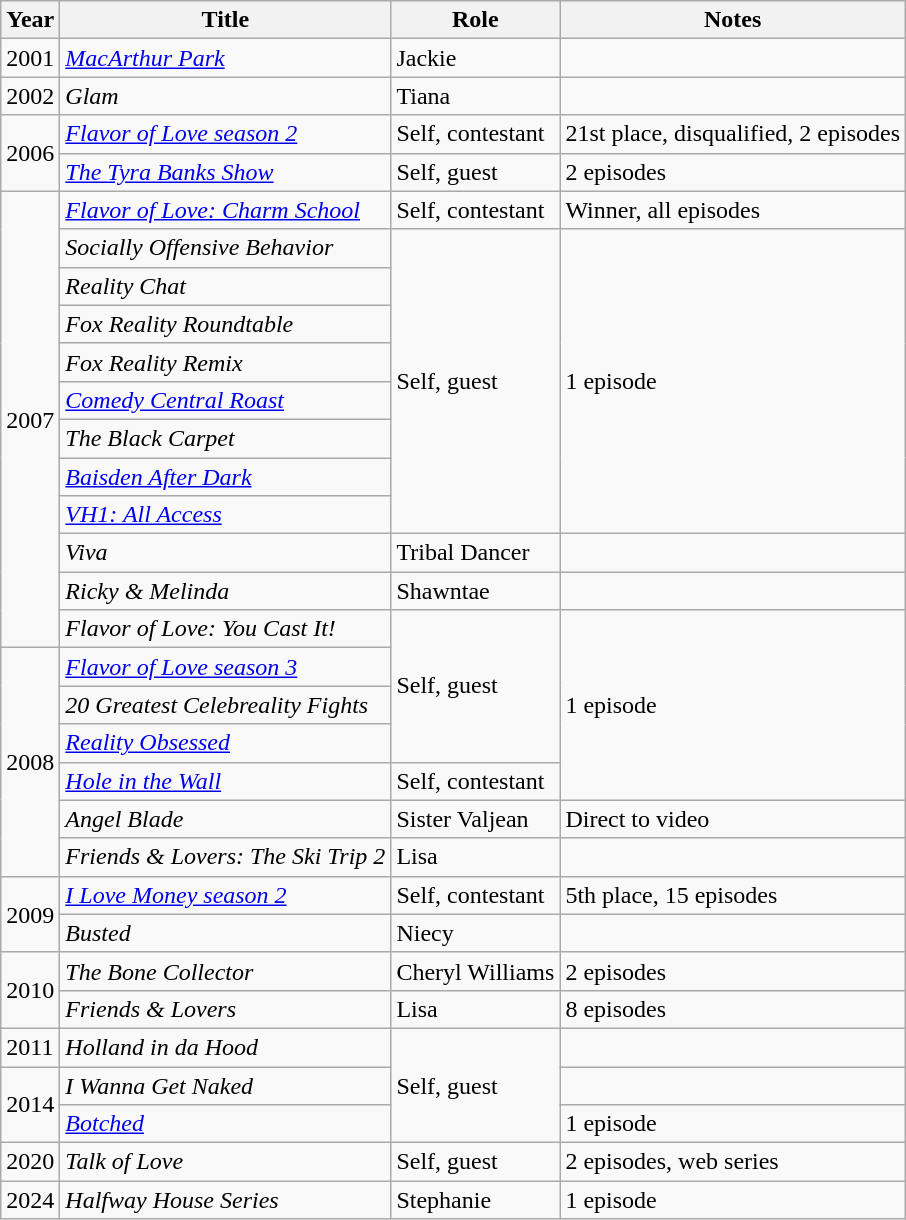<table class="wikitable">
<tr>
<th>Year</th>
<th>Title</th>
<th>Role</th>
<th>Notes</th>
</tr>
<tr>
<td>2001</td>
<td><em><a href='#'>MacArthur Park</a></em></td>
<td>Jackie</td>
<td></td>
</tr>
<tr>
<td>2002</td>
<td><em>Glam</em></td>
<td>Tiana</td>
<td></td>
</tr>
<tr>
<td rowspan="2">2006</td>
<td><em><a href='#'>Flavor of Love season 2</a></em></td>
<td>Self, contestant</td>
<td>21st place, disqualified, 2 episodes</td>
</tr>
<tr>
<td><em><a href='#'>The Tyra Banks Show</a></em></td>
<td>Self, guest</td>
<td>2 episodes</td>
</tr>
<tr>
<td rowspan="12">2007</td>
<td><em><a href='#'>Flavor of Love: Charm School</a></em></td>
<td>Self, contestant</td>
<td>Winner, all episodes</td>
</tr>
<tr>
<td><em>Socially Offensive Behavior</em></td>
<td rowspan="8">Self, guest</td>
<td rowspan="8">1 episode</td>
</tr>
<tr>
<td><em>Reality Chat</em></td>
</tr>
<tr>
<td><em>Fox Reality Roundtable</em></td>
</tr>
<tr>
<td><em>Fox Reality Remix</em></td>
</tr>
<tr>
<td><em><a href='#'>Comedy Central Roast</a></em></td>
</tr>
<tr>
<td><em>The Black Carpet</em></td>
</tr>
<tr>
<td><em><a href='#'>Baisden After Dark</a></em></td>
</tr>
<tr>
<td><em><a href='#'>VH1: All Access</a></em></td>
</tr>
<tr>
<td><em>Viva</em></td>
<td>Tribal Dancer</td>
<td></td>
</tr>
<tr>
<td><em>Ricky & Melinda</em></td>
<td>Shawntae</td>
<td></td>
</tr>
<tr>
<td><em>Flavor of Love: You Cast It!</em></td>
<td rowspan="4">Self, guest</td>
<td rowspan="5">1 episode</td>
</tr>
<tr>
<td rowspan="6">2008</td>
<td><em><a href='#'>Flavor of Love season 3</a></em></td>
</tr>
<tr>
<td><em>20 Greatest Celebreality Fights</em></td>
</tr>
<tr>
<td><em><a href='#'>Reality Obsessed</a></em></td>
</tr>
<tr>
<td><em><a href='#'>Hole in the Wall</a></em></td>
<td>Self, contestant</td>
</tr>
<tr>
<td><em>Angel Blade</em></td>
<td>Sister Valjean</td>
<td>Direct to video</td>
</tr>
<tr>
<td><em>Friends & Lovers: The Ski Trip 2</em></td>
<td>Lisa</td>
<td></td>
</tr>
<tr>
<td rowspan="2">2009</td>
<td><em><a href='#'>I Love Money season 2</a></em></td>
<td>Self, contestant</td>
<td>5th place, 15 episodes</td>
</tr>
<tr>
<td><em>Busted</em></td>
<td>Niecy</td>
<td></td>
</tr>
<tr>
<td rowspan="2">2010</td>
<td><em>The Bone Collector</em></td>
<td>Cheryl Williams</td>
<td>2 episodes</td>
</tr>
<tr>
<td><em>Friends & Lovers</em></td>
<td>Lisa</td>
<td>8 episodes</td>
</tr>
<tr>
<td>2011</td>
<td><em>Holland in da Hood</em></td>
<td rowspan="3">Self, guest</td>
<td></td>
</tr>
<tr>
<td rowspan="2">2014</td>
<td><em>I Wanna Get Naked</em></td>
<td></td>
</tr>
<tr>
<td><em><a href='#'>Botched</a></em></td>
<td>1 episode</td>
</tr>
<tr>
<td>2020</td>
<td><em>Talk of Love</em></td>
<td>Self, guest</td>
<td>2 episodes, web series</td>
</tr>
<tr>
<td>2024</td>
<td><em>Halfway House Series</em></td>
<td>Stephanie</td>
<td>1 episode</td>
</tr>
</table>
